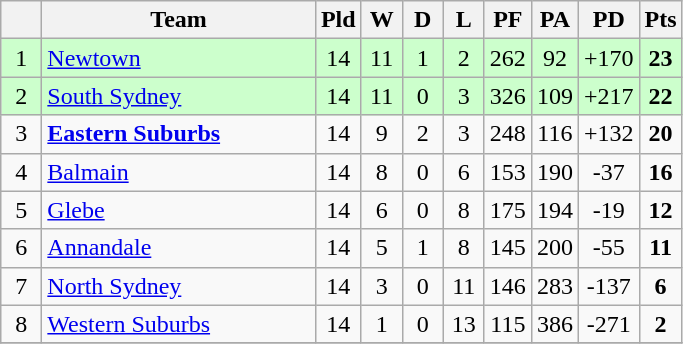<table class="wikitable" style="text-align:center;">
<tr>
<th width=20 abbr="Position×"></th>
<th width=175>Team</th>
<th width=20 abbr="Played">Pld</th>
<th width=20 abbr="Won">W</th>
<th width=20 abbr="Drawn">D</th>
<th width=20 abbr="Lost">L</th>
<th width=20 abbr="Points for">PF</th>
<th width=20 abbr="Points against">PA</th>
<th width=20 abbr="Points difference">PD</th>
<th width=20 abbr="Points">Pts</th>
</tr>
<tr style="background: #ccffcc;">
<td>1</td>
<td style="text-align:left;"> <a href='#'>Newtown</a></td>
<td>14</td>
<td>11</td>
<td>1</td>
<td>2</td>
<td>262</td>
<td>92</td>
<td>+170</td>
<td><strong>23</strong></td>
</tr>
<tr style="background: #ccffcc;">
<td>2</td>
<td style="text-align:left;"> <a href='#'>South Sydney</a></td>
<td>14</td>
<td>11</td>
<td>0</td>
<td>3</td>
<td>326</td>
<td>109</td>
<td>+217</td>
<td><strong>22</strong></td>
</tr>
<tr>
<td>3</td>
<td style="text-align:left;"> <strong><a href='#'>Eastern Suburbs</a></strong></td>
<td>14</td>
<td>9</td>
<td>2</td>
<td>3</td>
<td>248</td>
<td>116</td>
<td>+132</td>
<td><strong>20</strong></td>
</tr>
<tr>
<td>4</td>
<td style="text-align:left;"> <a href='#'>Balmain</a></td>
<td>14</td>
<td>8</td>
<td>0</td>
<td>6</td>
<td>153</td>
<td>190</td>
<td>-37</td>
<td><strong>16</strong></td>
</tr>
<tr>
<td>5</td>
<td style="text-align:left;"> <a href='#'>Glebe</a></td>
<td>14</td>
<td>6</td>
<td>0</td>
<td>8</td>
<td>175</td>
<td>194</td>
<td>-19</td>
<td><strong>12</strong></td>
</tr>
<tr>
<td>6</td>
<td style="text-align:left;"> <a href='#'>Annandale</a></td>
<td>14</td>
<td>5</td>
<td>1</td>
<td>8</td>
<td>145</td>
<td>200</td>
<td>-55</td>
<td><strong>11</strong></td>
</tr>
<tr>
<td>7</td>
<td style="text-align:left;"> <a href='#'>North Sydney</a></td>
<td>14</td>
<td>3</td>
<td>0</td>
<td>11</td>
<td>146</td>
<td>283</td>
<td>-137</td>
<td><strong>6</strong></td>
</tr>
<tr>
<td>8</td>
<td style="text-align:left;"> <a href='#'>Western Suburbs</a></td>
<td>14</td>
<td>1</td>
<td>0</td>
<td>13</td>
<td>115</td>
<td>386</td>
<td>-271</td>
<td><strong>2</strong></td>
</tr>
<tr>
</tr>
</table>
